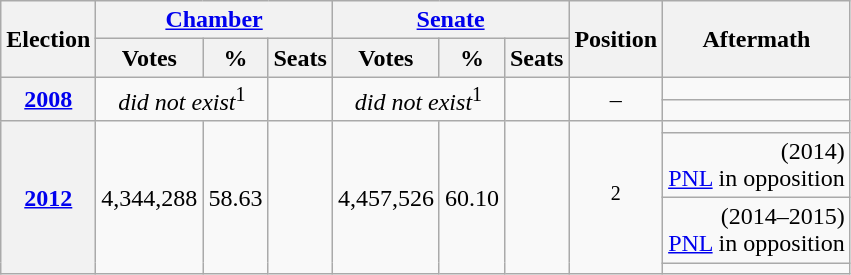<table class="wikitable" style="text-align: right;">
<tr>
<th rowspan="2">Election</th>
<th colspan="3"><a href='#'>Chamber</a></th>
<th colspan="3"><a href='#'>Senate</a></th>
<th rowspan="2">Position</th>
<th rowspan="2">Aftermath</th>
</tr>
<tr>
<th>Votes</th>
<th>%</th>
<th>Seats</th>
<th>Votes</th>
<th>%</th>
<th>Seats</th>
</tr>
<tr>
<th rowspan=2><a href='#'>2008</a></th>
<td rowspan=2; colspan=2; style="text-align: center;"><em>did not exist</em><sup>1</sup></td>
<td rowspan=2></td>
<td rowspan=2; colspan=2; style="text-align: center;"><em>did not exist</em><sup>1</sup></td>
<td rowspan=2></td>
<td rowspan=2; style="text-align: center;">–</td>
<td></td>
</tr>
<tr>
<td></td>
</tr>
<tr>
<th rowspan=4><a href='#'>2012</a></th>
<td rowspan=4>4,344,288</td>
<td rowspan=4>58.63</td>
<td rowspan=4></td>
<td rowspan=4>4,457,526</td>
<td rowspan=4>60.10</td>
<td rowspan=4></td>
<td rowspan=4; style="text-align: center;"><sup>2</sup></td>
<td></td>
</tr>
<tr>
<td> (2014)<br><a href='#'>PNL</a> in opposition</td>
</tr>
<tr>
<td> (2014–2015)<br><a href='#'>PNL</a> in opposition</td>
</tr>
<tr>
<td></td>
</tr>
</table>
